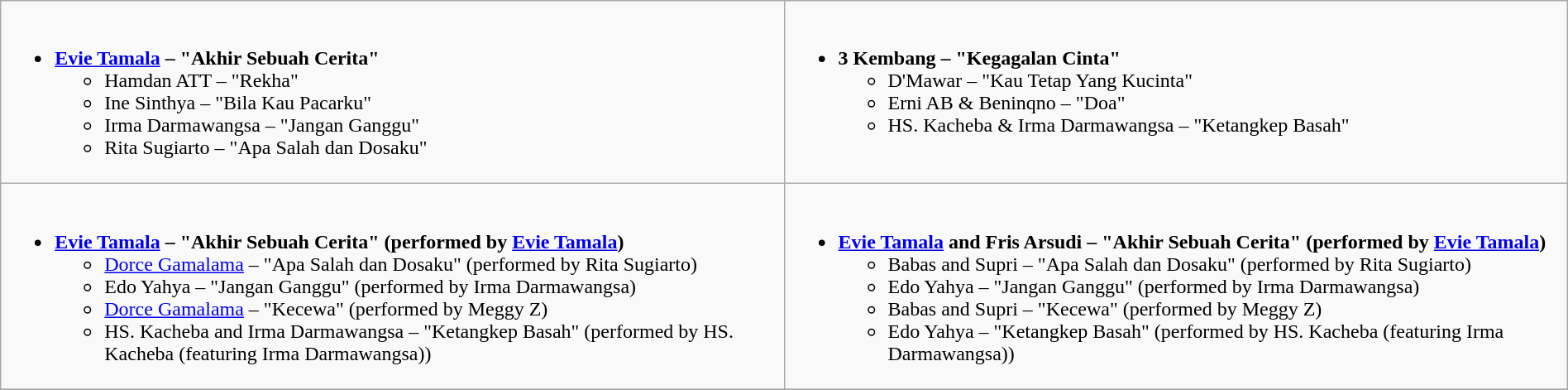<table class=wikitable style="width:100%;">
<tr>
<td valign="top" width="50%"><br><ul><li><strong><a href='#'>Evie Tamala</a> – "Akhir Sebuah Cerita"</strong><ul><li>Hamdan ATT – "Rekha"</li><li>Ine Sinthya – "Bila Kau Pacarku"</li><li>Irma Darmawangsa – "Jangan Ganggu"</li><li>Rita Sugiarto – "Apa Salah dan Dosaku"</li></ul></li></ul></td>
<td valign= "top" width="50%"><br><ul><li><strong>3 Kembang – "Kegagalan Cinta"</strong><ul><li>D'Mawar – "Kau Tetap Yang Kucinta"</li><li>Erni AB & Beninqno – "Doa"</li><li>HS. Kacheba & Irma Darmawangsa – "Ketangkep Basah"</li></ul></li></ul></td>
</tr>
<tr>
<td valign= "top" width="50%"><br><ul><li><strong><a href='#'>Evie Tamala</a> – "Akhir Sebuah Cerita" (performed by <a href='#'>Evie Tamala</a>)</strong><ul><li><a href='#'>Dorce Gamalama</a> – "Apa Salah dan Dosaku" (performed by Rita Sugiarto)</li><li>Edo Yahya – "Jangan Ganggu" (performed by Irma Darmawangsa)</li><li><a href='#'>Dorce Gamalama</a> – "Kecewa" (performed by Meggy Z)</li><li>HS. Kacheba and Irma Darmawangsa – "Ketangkep Basah" (performed by HS. Kacheba (featuring Irma Darmawangsa))</li></ul></li></ul></td>
<td valign="top" width="50%"><br><ul><li><strong><a href='#'>Evie Tamala</a> and Fris Arsudi – "Akhir Sebuah Cerita" (performed by <a href='#'>Evie Tamala</a>)</strong><ul><li>Babas and Supri – "Apa Salah dan Dosaku" (performed by Rita Sugiarto)</li><li>Edo Yahya – "Jangan Ganggu" (performed by Irma Darmawangsa)</li><li>Babas and Supri – "Kecewa" (performed by Meggy Z)</li><li>Edo Yahya – "Ketangkep Basah" (performed by HS. Kacheba (featuring Irma Darmawangsa))</li></ul></li></ul></td>
</tr>
<tr>
</tr>
</table>
